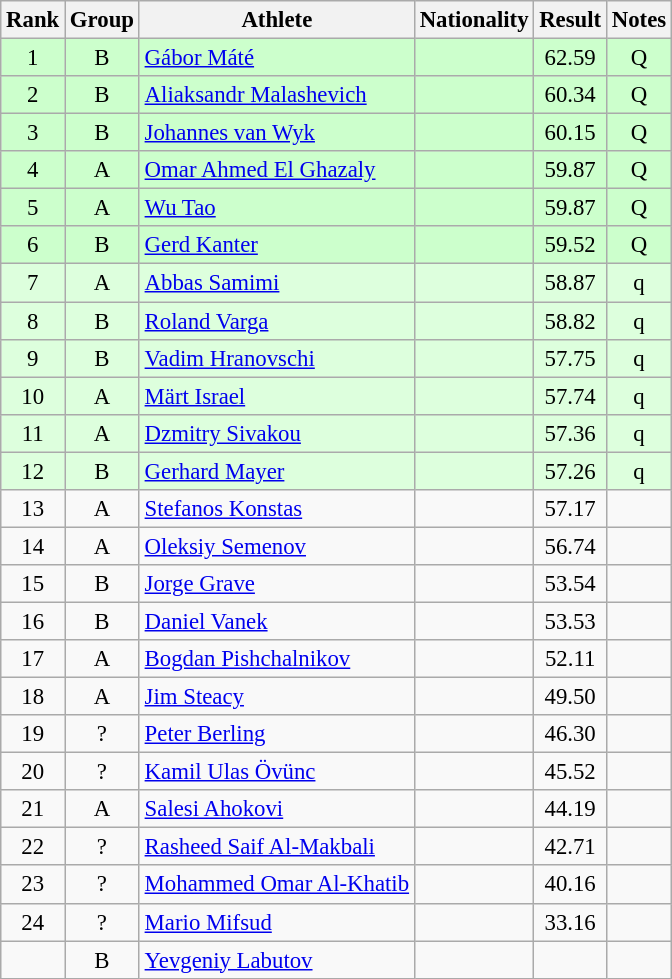<table class="wikitable sortable" style="text-align:center;font-size:95%">
<tr>
<th>Rank</th>
<th>Group</th>
<th>Athlete</th>
<th>Nationality</th>
<th>Result</th>
<th>Notes</th>
</tr>
<tr bgcolor=ccffcc>
<td>1</td>
<td>B</td>
<td align="left"><a href='#'>Gábor Máté</a></td>
<td align=left></td>
<td>62.59</td>
<td>Q</td>
</tr>
<tr bgcolor=ccffcc>
<td>2</td>
<td>B</td>
<td align="left"><a href='#'>Aliaksandr Malashevich</a></td>
<td align=left></td>
<td>60.34</td>
<td>Q</td>
</tr>
<tr bgcolor=ccffcc>
<td>3</td>
<td>B</td>
<td align="left"><a href='#'>Johannes van Wyk</a></td>
<td align=left></td>
<td>60.15</td>
<td>Q</td>
</tr>
<tr bgcolor=ccffcc>
<td>4</td>
<td>A</td>
<td align="left"><a href='#'>Omar Ahmed El Ghazaly</a></td>
<td align=left></td>
<td>59.87</td>
<td>Q</td>
</tr>
<tr bgcolor=ccffcc>
<td>5</td>
<td>A</td>
<td align="left"><a href='#'>Wu Tao</a></td>
<td align=left></td>
<td>59.87</td>
<td>Q</td>
</tr>
<tr bgcolor=ccffcc>
<td>6</td>
<td>B</td>
<td align="left"><a href='#'>Gerd Kanter</a></td>
<td align=left></td>
<td>59.52</td>
<td>Q</td>
</tr>
<tr bgcolor=ddffdd>
<td>7</td>
<td>A</td>
<td align="left"><a href='#'>Abbas Samimi</a></td>
<td align=left></td>
<td>58.87</td>
<td>q</td>
</tr>
<tr bgcolor=ddffdd>
<td>8</td>
<td>B</td>
<td align="left"><a href='#'>Roland Varga</a></td>
<td align=left></td>
<td>58.82</td>
<td>q</td>
</tr>
<tr bgcolor=ddffdd>
<td>9</td>
<td>B</td>
<td align="left"><a href='#'>Vadim Hranovschi</a></td>
<td align=left></td>
<td>57.75</td>
<td>q</td>
</tr>
<tr bgcolor=ddffdd>
<td>10</td>
<td>A</td>
<td align="left"><a href='#'>Märt Israel</a></td>
<td align=left></td>
<td>57.74</td>
<td>q</td>
</tr>
<tr bgcolor=ddffdd>
<td>11</td>
<td>A</td>
<td align="left"><a href='#'>Dzmitry Sivakou</a></td>
<td align=left></td>
<td>57.36</td>
<td>q</td>
</tr>
<tr bgcolor=ddffdd>
<td>12</td>
<td>B</td>
<td align="left"><a href='#'>Gerhard Mayer</a></td>
<td align=left></td>
<td>57.26</td>
<td>q</td>
</tr>
<tr>
<td>13</td>
<td>A</td>
<td align="left"><a href='#'>Stefanos Konstas</a></td>
<td align=left></td>
<td>57.17</td>
<td></td>
</tr>
<tr>
<td>14</td>
<td>A</td>
<td align="left"><a href='#'>Oleksiy Semenov</a></td>
<td align=left></td>
<td>56.74</td>
<td></td>
</tr>
<tr>
<td>15</td>
<td>B</td>
<td align="left"><a href='#'>Jorge Grave</a></td>
<td align=left></td>
<td>53.54</td>
<td></td>
</tr>
<tr>
<td>16</td>
<td>B</td>
<td align="left"><a href='#'>Daniel Vanek</a></td>
<td align=left></td>
<td>53.53</td>
<td></td>
</tr>
<tr>
<td>17</td>
<td>A</td>
<td align="left"><a href='#'>Bogdan Pishchalnikov</a></td>
<td align=left></td>
<td>52.11</td>
<td></td>
</tr>
<tr>
<td>18</td>
<td>A</td>
<td align="left"><a href='#'>Jim Steacy</a></td>
<td align=left></td>
<td>49.50</td>
<td></td>
</tr>
<tr>
<td>19</td>
<td>?</td>
<td align="left"><a href='#'>Peter Berling</a></td>
<td align=left></td>
<td>46.30</td>
<td></td>
</tr>
<tr>
<td>20</td>
<td>?</td>
<td align="left"><a href='#'>Kamil Ulas Övünc</a></td>
<td align=left></td>
<td>45.52</td>
<td></td>
</tr>
<tr>
<td>21</td>
<td>A</td>
<td align="left"><a href='#'>Salesi Ahokovi</a></td>
<td align=left></td>
<td>44.19</td>
<td></td>
</tr>
<tr>
<td>22</td>
<td>?</td>
<td align="left"><a href='#'>Rasheed Saif Al-Makbali</a></td>
<td align=left></td>
<td>42.71</td>
<td></td>
</tr>
<tr>
<td>23</td>
<td>?</td>
<td align="left"><a href='#'>Mohammed Omar Al-Khatib</a></td>
<td align=left></td>
<td>40.16</td>
<td></td>
</tr>
<tr>
<td>24</td>
<td>?</td>
<td align="left"><a href='#'>Mario Mifsud</a></td>
<td align=left></td>
<td>33.16</td>
<td></td>
</tr>
<tr>
<td></td>
<td>B</td>
<td align="left"><a href='#'>Yevgeniy Labutov</a></td>
<td align=left></td>
<td></td>
<td></td>
</tr>
</table>
